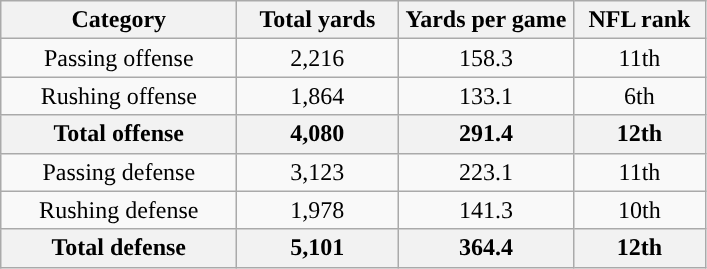<table class="wikitable" style="text-align:center">
<tr>
<th width=150px>Category</th>
<th width=100px>Total yards</th>
<th width=110px>Yards per game</th>
<th width=80px>NFL rank<br></th>
</tr>
<tr>
<td>Passing offense</td>
<td>2,216</td>
<td>158.3</td>
<td>11th</td>
</tr>
<tr>
<td>Rushing offense</td>
<td>1,864</td>
<td>133.1</td>
<td>6th</td>
</tr>
<tr>
<th>Total offense</th>
<th>4,080</th>
<th>291.4</th>
<th>12th</th>
</tr>
<tr>
<td>Passing defense</td>
<td>3,123</td>
<td>223.1</td>
<td>11th</td>
</tr>
<tr>
<td>Rushing defense</td>
<td>1,978</td>
<td>141.3</td>
<td>10th</td>
</tr>
<tr>
<th>Total defense</th>
<th>5,101</th>
<th>364.4</th>
<th>12th</th>
</tr>
</table>
